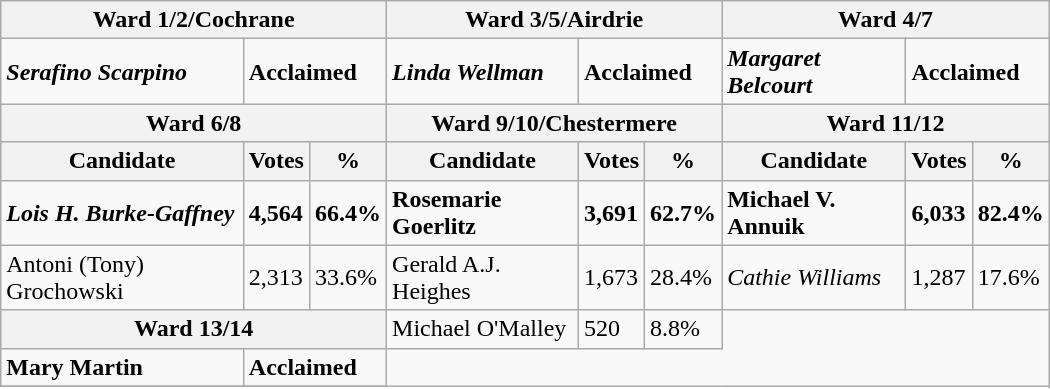<table class="wikitable" style="width: 700px">
<tr>
<th colspan=3>Ward 1/2/Cochrane</th>
<th colspan=3>Ward 3/5/Airdrie</th>
<th colspan=3>Ward 4/7</th>
</tr>
<tr>
<td><strong><em>Serafino Scarpino</em></strong></td>
<td colspan=2><strong>Acclaimed</strong></td>
<td><strong><em>Linda Wellman</em></strong></td>
<td colspan=2><strong>Acclaimed</strong></td>
<td><strong><em>Margaret Belcourt</em></strong></td>
<td colspan=2><strong>Acclaimed</strong></td>
</tr>
<tr>
<th colspan=3>Ward 6/8</th>
<th colspan=3>Ward 9/10/Chestermere</th>
<th colspan=3>Ward 11/12</th>
</tr>
<tr>
<th>Candidate</th>
<th>Votes</th>
<th>%</th>
<th>Candidate</th>
<th>Votes</th>
<th>%</th>
<th>Candidate</th>
<th>Votes</th>
<th>%</th>
</tr>
<tr>
<td><strong><em>Lois H. Burke-Gaffney</em></strong></td>
<td><strong>4,564</strong></td>
<td><strong>66.4%</strong></td>
<td><strong>Rosemarie Goerlitz</strong></td>
<td><strong>3,691</strong></td>
<td><strong>62.7%</strong></td>
<td><strong>Michael V. Annuik</strong></td>
<td><strong>6,033</strong></td>
<td><strong>82.4%</strong></td>
</tr>
<tr>
<td>Antoni (Tony) Grochowski</td>
<td>2,313</td>
<td>33.6%</td>
<td>Gerald A.J. Heighes</td>
<td>1,673</td>
<td>28.4%</td>
<td><em>Cathie Williams</em></td>
<td>1,287</td>
<td>17.6%</td>
</tr>
<tr>
<th colspan=3>Ward 13/14</th>
<td>Michael O'Malley</td>
<td>520</td>
<td>8.8%</td>
</tr>
<tr>
<td><strong>Mary Martin</strong></td>
<td colspan=2><strong>Acclaimed</strong></td>
</tr>
<tr>
</tr>
</table>
